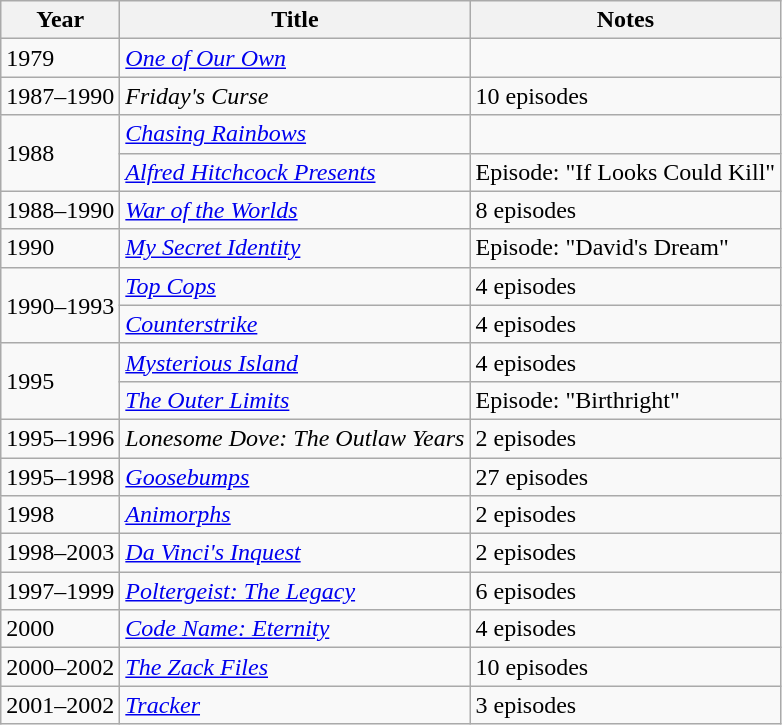<table class="wikitable">
<tr>
<th>Year</th>
<th>Title</th>
<th>Notes</th>
</tr>
<tr>
<td>1979</td>
<td><em><a href='#'>One of Our Own</a></em></td>
<td></td>
</tr>
<tr>
<td>1987–1990</td>
<td><em>Friday's Curse</em></td>
<td>10 episodes</td>
</tr>
<tr>
<td rowspan=2>1988</td>
<td><em><a href='#'>Chasing Rainbows</a></em></td>
<td></td>
</tr>
<tr>
<td><em><a href='#'>Alfred Hitchcock Presents</a></em></td>
<td>Episode: "If Looks Could Kill"</td>
</tr>
<tr>
<td>1988–1990</td>
<td><em><a href='#'>War of the Worlds</a></em></td>
<td>8 episodes</td>
</tr>
<tr>
<td>1990</td>
<td><em><a href='#'>My Secret Identity</a></em></td>
<td>Episode: "David's Dream"</td>
</tr>
<tr>
<td rowspan=2>1990–1993</td>
<td><em><a href='#'>Top Cops</a></em></td>
<td>4 episodes</td>
</tr>
<tr>
<td><em><a href='#'>Counterstrike</a></em></td>
<td>4 episodes</td>
</tr>
<tr>
<td rowspan=2>1995</td>
<td><em><a href='#'>Mysterious Island</a></em></td>
<td>4 episodes</td>
</tr>
<tr>
<td><em><a href='#'>The Outer Limits</a></em></td>
<td>Episode: "Birthright"</td>
</tr>
<tr>
<td>1995–1996</td>
<td><em>Lonesome Dove: The Outlaw Years </em></td>
<td>2 episodes</td>
</tr>
<tr>
<td>1995–1998</td>
<td><em><a href='#'>Goosebumps</a></em></td>
<td>27 episodes</td>
</tr>
<tr>
<td>1998</td>
<td><em><a href='#'>Animorphs</a></em></td>
<td>2 episodes</td>
</tr>
<tr>
<td>1998–2003</td>
<td><em><a href='#'>Da Vinci's Inquest</a></em></td>
<td>2 episodes</td>
</tr>
<tr>
<td>1997–1999</td>
<td><em><a href='#'>Poltergeist: The Legacy</a></em></td>
<td>6 episodes</td>
</tr>
<tr>
<td>2000</td>
<td><em><a href='#'>Code Name: Eternity</a></em></td>
<td>4 episodes</td>
</tr>
<tr>
<td>2000–2002</td>
<td><em><a href='#'>The Zack Files</a></em></td>
<td>10 episodes</td>
</tr>
<tr>
<td>2001–2002</td>
<td><em><a href='#'>Tracker</a></em></td>
<td>3 episodes</td>
</tr>
</table>
